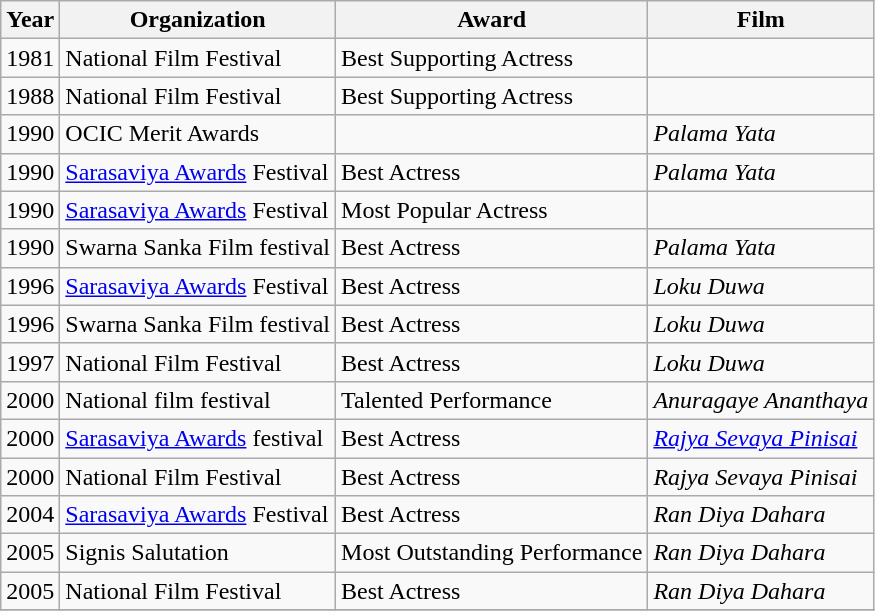<table class="wikitable">
<tr>
<th>Year</th>
<th>Organization</th>
<th>Award</th>
<th>Film</th>
</tr>
<tr>
<td>1981</td>
<td>National Film Festival</td>
<td>Best Supporting Actress</td>
<td> </td>
</tr>
<tr>
<td>1988</td>
<td>National Film Festival</td>
<td>Best Supporting Actress</td>
<td> </td>
</tr>
<tr>
<td>1990</td>
<td>OCIC Merit Awards</td>
<td> </td>
<td><em>Palama Yata</em></td>
</tr>
<tr>
<td>1990</td>
<td><a href='#'>Sarasaviya Awards</a> Festival</td>
<td>Best Actress</td>
<td><em>Palama Yata</em></td>
</tr>
<tr>
<td>1990</td>
<td><a href='#'>Sarasaviya Awards</a> Festival</td>
<td>Most Popular Actress</td>
<td> </td>
</tr>
<tr>
<td>1990</td>
<td>Swarna Sanka Film festival</td>
<td>Best Actress</td>
<td><em>Palama Yata</em></td>
</tr>
<tr>
<td>1996</td>
<td><a href='#'>Sarasaviya Awards</a> Festival</td>
<td>Best Actress</td>
<td><em>Loku Duwa</em></td>
</tr>
<tr>
<td>1996</td>
<td>Swarna Sanka Film festival</td>
<td>Best Actress</td>
<td><em>Loku Duwa</em></td>
</tr>
<tr>
<td>1997</td>
<td>National Film Festival</td>
<td>Best Actress</td>
<td><em>Loku Duwa</em></td>
</tr>
<tr>
<td>2000</td>
<td>National film festival</td>
<td>Talented Performance</td>
<td><em>Anuragaye Ananthaya</em></td>
</tr>
<tr>
<td>2000</td>
<td><a href='#'>Sarasaviya Awards</a> festival</td>
<td>Best Actress</td>
<td><em><a href='#'>Rajya Sevaya Pinisai</a></em></td>
</tr>
<tr>
<td>2000</td>
<td>National Film Festival</td>
<td>Best Actress</td>
<td><em>Rajya Sevaya Pinisai</em></td>
</tr>
<tr>
<td>2004</td>
<td><a href='#'>Sarasaviya Awards</a> Festival</td>
<td>Best Actress</td>
<td><em>Ran Diya Dahara</em></td>
</tr>
<tr>
<td>2005</td>
<td>Signis Salutation</td>
<td>Most Outstanding Performance</td>
<td><em>Ran Diya Dahara</em></td>
</tr>
<tr>
<td>2005</td>
<td>National Film Festival</td>
<td>Best Actress</td>
<td><em>Ran Diya Dahara</em></td>
</tr>
<tr>
</tr>
</table>
